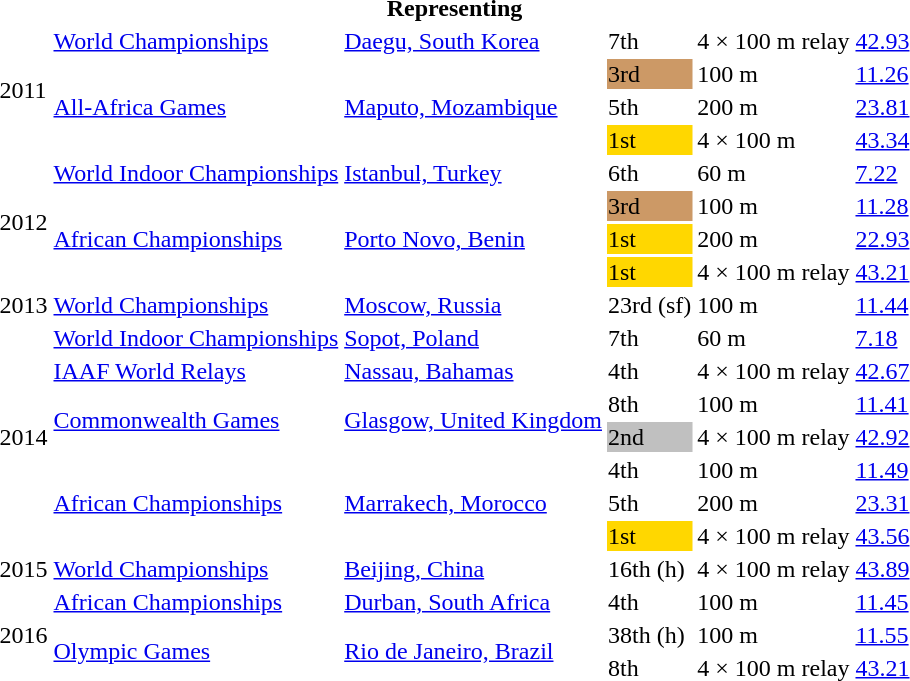<table>
<tr>
<th colspan="6">Representing </th>
</tr>
<tr>
<td rowspan=4>2011</td>
<td><a href='#'>World Championships</a></td>
<td><a href='#'>Daegu, South Korea</a></td>
<td>7th</td>
<td>4 × 100 m relay</td>
<td><a href='#'>42.93</a></td>
</tr>
<tr>
<td rowspan=3><a href='#'>All-Africa Games</a></td>
<td rowspan=3><a href='#'>Maputo, Mozambique</a></td>
<td bgcolor="cc9966">3rd</td>
<td>100 m</td>
<td><a href='#'>11.26</a></td>
</tr>
<tr>
<td>5th</td>
<td>200 m</td>
<td><a href='#'>23.81</a></td>
</tr>
<tr>
<td bgcolor="gold">1st</td>
<td>4 × 100 m</td>
<td><a href='#'>43.34</a></td>
</tr>
<tr>
<td rowspan=4>2012</td>
<td><a href='#'>World Indoor Championships</a></td>
<td><a href='#'>Istanbul, Turkey</a></td>
<td>6th</td>
<td>60 m</td>
<td><a href='#'>7.22</a></td>
</tr>
<tr>
<td rowspan=3><a href='#'>African Championships</a></td>
<td rowspan=3><a href='#'>Porto Novo, Benin</a></td>
<td bgcolor="cc9966">3rd</td>
<td>100 m</td>
<td><a href='#'>11.28</a></td>
</tr>
<tr>
<td bgcolor="gold">1st</td>
<td>200 m</td>
<td><a href='#'>22.93</a></td>
</tr>
<tr>
<td bgcolor="gold">1st</td>
<td>4 × 100 m relay</td>
<td><a href='#'>43.21</a></td>
</tr>
<tr>
<td>2013</td>
<td><a href='#'>World Championships</a></td>
<td><a href='#'>Moscow, Russia</a></td>
<td>23rd (sf)</td>
<td>100 m</td>
<td><a href='#'>11.44</a></td>
</tr>
<tr>
<td rowspan=7>2014</td>
<td><a href='#'>World Indoor Championships</a></td>
<td><a href='#'>Sopot, Poland</a></td>
<td>7th</td>
<td>60 m</td>
<td><a href='#'>7.18</a></td>
</tr>
<tr>
<td><a href='#'>IAAF World Relays</a></td>
<td><a href='#'>Nassau, Bahamas</a></td>
<td>4th</td>
<td>4 × 100 m relay</td>
<td><a href='#'>42.67</a></td>
</tr>
<tr>
<td rowspan=2><a href='#'>Commonwealth Games</a></td>
<td rowspan=2><a href='#'>Glasgow, United Kingdom</a></td>
<td>8th</td>
<td>100 m</td>
<td><a href='#'>11.41</a></td>
</tr>
<tr>
<td bgcolor="silver">2nd</td>
<td>4 × 100 m relay</td>
<td><a href='#'>42.92</a></td>
</tr>
<tr>
<td rowspan=3><a href='#'>African Championships</a></td>
<td rowspan=3><a href='#'>Marrakech, Morocco</a></td>
<td>4th</td>
<td>100 m</td>
<td><a href='#'>11.49</a></td>
</tr>
<tr>
<td>5th</td>
<td>200 m</td>
<td><a href='#'>23.31</a></td>
</tr>
<tr>
<td bgcolor="gold">1st</td>
<td>4 × 100 m relay</td>
<td><a href='#'>43.56</a></td>
</tr>
<tr>
<td>2015</td>
<td><a href='#'>World Championships</a></td>
<td><a href='#'>Beijing, China</a></td>
<td>16th (h)</td>
<td>4 × 100 m relay</td>
<td><a href='#'>43.89</a></td>
</tr>
<tr>
<td rowspan=3>2016</td>
<td><a href='#'>African Championships</a></td>
<td><a href='#'>Durban, South Africa</a></td>
<td>4th</td>
<td>100 m</td>
<td><a href='#'>11.45</a></td>
</tr>
<tr>
<td rowspan=2><a href='#'>Olympic Games</a></td>
<td rowspan=2><a href='#'>Rio de Janeiro, Brazil</a></td>
<td>38th (h)</td>
<td>100 m</td>
<td><a href='#'>11.55</a></td>
</tr>
<tr>
<td>8th</td>
<td>4 × 100 m relay</td>
<td><a href='#'>43.21</a></td>
</tr>
</table>
